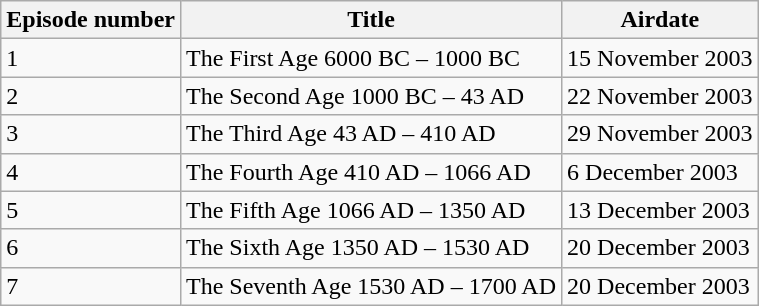<table class="wikitable">
<tr>
<th>Episode number</th>
<th>Title</th>
<th>Airdate</th>
</tr>
<tr>
<td>1</td>
<td>The First Age 6000 BC – 1000 BC</td>
<td>15 November 2003</td>
</tr>
<tr>
<td>2</td>
<td>The Second Age 1000 BC – 43 AD</td>
<td>22 November 2003</td>
</tr>
<tr>
<td>3</td>
<td>The Third Age 43 AD – 410 AD</td>
<td>29 November 2003</td>
</tr>
<tr>
<td>4</td>
<td>The Fourth Age 410 AD – 1066 AD</td>
<td>6 December 2003</td>
</tr>
<tr>
<td>5</td>
<td>The Fifth Age 1066 AD – 1350 AD</td>
<td>13 December 2003</td>
</tr>
<tr>
<td>6</td>
<td>The Sixth Age 1350 AD – 1530 AD</td>
<td>20 December 2003</td>
</tr>
<tr>
<td>7</td>
<td>The Seventh Age 1530 AD – 1700 AD</td>
<td>20 December 2003</td>
</tr>
</table>
